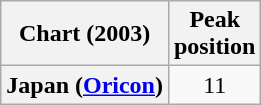<table class="wikitable plainrowheaders sortable" style="text-align:center;">
<tr>
<th scope="col">Chart (2003)</th>
<th scope="col">Peak<br>position</th>
</tr>
<tr>
<th scope="row">Japan (<a href='#'>Oricon</a>)</th>
<td>11</td>
</tr>
</table>
